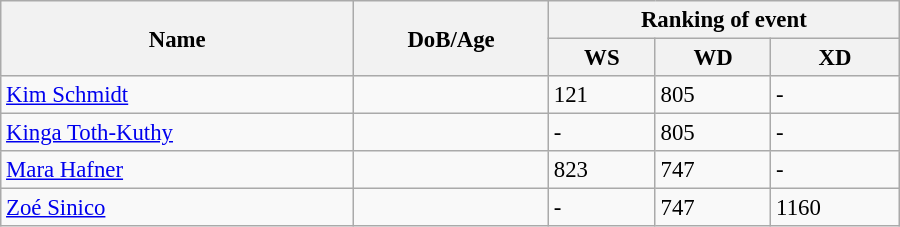<table class="wikitable" style="width:600px; font-size:95%;">
<tr>
<th rowspan="2" align="left">Name</th>
<th rowspan="2" align="left">DoB/Age</th>
<th colspan="3" align="center">Ranking of event</th>
</tr>
<tr>
<th align="center">WS</th>
<th>WD</th>
<th align="center">XD</th>
</tr>
<tr>
<td><a href='#'>Kim Schmidt</a></td>
<td></td>
<td>121</td>
<td>805</td>
<td>-</td>
</tr>
<tr>
<td><a href='#'>Kinga Toth-Kuthy</a></td>
<td></td>
<td>-</td>
<td>805</td>
<td>-</td>
</tr>
<tr>
<td><a href='#'>Mara Hafner</a></td>
<td></td>
<td>823</td>
<td>747</td>
<td>-</td>
</tr>
<tr>
<td><a href='#'>Zoé Sinico</a></td>
<td></td>
<td>-</td>
<td>747</td>
<td>1160</td>
</tr>
</table>
